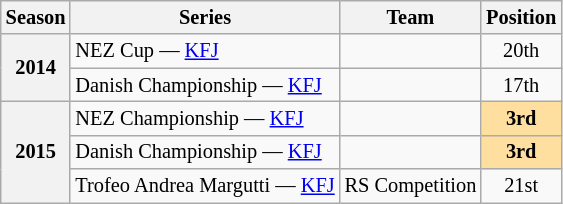<table class="wikitable" style="font-size: 85%; text-align:center">
<tr>
<th>Season</th>
<th>Series</th>
<th>Team</th>
<th>Position</th>
</tr>
<tr>
<th rowspan="2">2014</th>
<td align="left">NEZ Cup — <a href='#'>KFJ</a></td>
<td align="left"></td>
<td>20th</td>
</tr>
<tr>
<td align="left">Danish Championship — <a href='#'>KFJ</a></td>
<td align="left"></td>
<td>17th</td>
</tr>
<tr>
<th rowspan="3">2015</th>
<td align="left">NEZ Championship — <a href='#'>KFJ</a></td>
<td align="left"></td>
<td style="background:#FFDF9F;"><strong>3rd</strong></td>
</tr>
<tr>
<td align="left">Danish Championship — <a href='#'>KFJ</a></td>
<td align="left"></td>
<td style="background:#FFDF9F;"><strong>3rd</strong></td>
</tr>
<tr>
<td align="left">Trofeo Andrea Margutti — <a href='#'>KFJ</a></td>
<td align="left">RS Competition</td>
<td>21st</td>
</tr>
</table>
